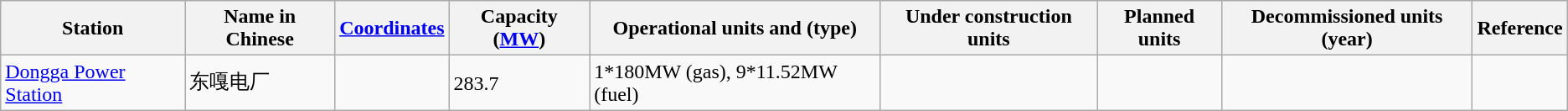<table class="wikitable sortable">
<tr>
<th>Station</th>
<th>Name in Chinese</th>
<th><a href='#'>Coordinates</a></th>
<th>Capacity (<a href='#'>MW</a>)</th>
<th>Operational units and (type)</th>
<th>Under construction units</th>
<th>Planned units</th>
<th>Decommissioned units (year)</th>
<th>Reference</th>
</tr>
<tr>
<td><a href='#'>Dongga Power Station</a></td>
<td>东嘎电厂</td>
<td></td>
<td>283.7</td>
<td>1*180MW (gas), 9*11.52MW (fuel)</td>
<td></td>
<td></td>
<td></td>
<td></td>
</tr>
</table>
